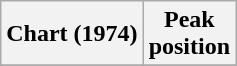<table class="wikitable sortable plainrowheaders" style="text-align:center">
<tr>
<th scope="col">Chart (1974)</th>
<th scope="col">Peak<br>position</th>
</tr>
<tr>
</tr>
</table>
